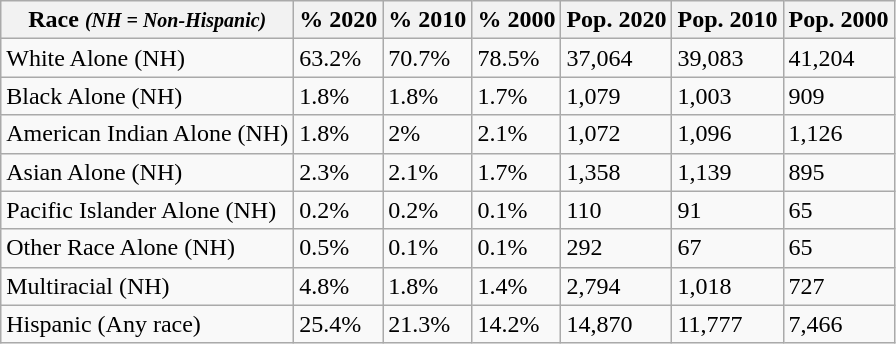<table class="wikitable">
<tr>
<th>Race <em><small>(NH = Non-Hispanic)</small></em></th>
<th>% 2020</th>
<th>% 2010</th>
<th>% 2000</th>
<th>Pop. 2020</th>
<th>Pop. 2010</th>
<th>Pop. 2000</th>
</tr>
<tr>
<td>White Alone (NH)</td>
<td>63.2%</td>
<td>70.7%</td>
<td>78.5%</td>
<td>37,064</td>
<td>39,083</td>
<td>41,204</td>
</tr>
<tr>
<td>Black Alone (NH)</td>
<td>1.8%</td>
<td>1.8%</td>
<td>1.7%</td>
<td>1,079</td>
<td>1,003</td>
<td>909</td>
</tr>
<tr>
<td>American Indian Alone (NH)</td>
<td>1.8%</td>
<td>2%</td>
<td>2.1%</td>
<td>1,072</td>
<td>1,096</td>
<td>1,126</td>
</tr>
<tr>
<td>Asian Alone (NH)</td>
<td>2.3%</td>
<td>2.1%</td>
<td>1.7%</td>
<td>1,358</td>
<td>1,139</td>
<td>895</td>
</tr>
<tr>
<td>Pacific Islander Alone (NH)</td>
<td>0.2%</td>
<td>0.2%</td>
<td>0.1%</td>
<td>110</td>
<td>91</td>
<td>65</td>
</tr>
<tr>
<td>Other Race Alone (NH)</td>
<td>0.5%</td>
<td>0.1%</td>
<td>0.1%</td>
<td>292</td>
<td>67</td>
<td>65</td>
</tr>
<tr>
<td>Multiracial (NH)</td>
<td>4.8%</td>
<td>1.8%</td>
<td>1.4%</td>
<td>2,794</td>
<td>1,018</td>
<td>727</td>
</tr>
<tr>
<td>Hispanic (Any race)</td>
<td>25.4%</td>
<td>21.3%</td>
<td>14.2%</td>
<td>14,870</td>
<td>11,777</td>
<td>7,466</td>
</tr>
</table>
